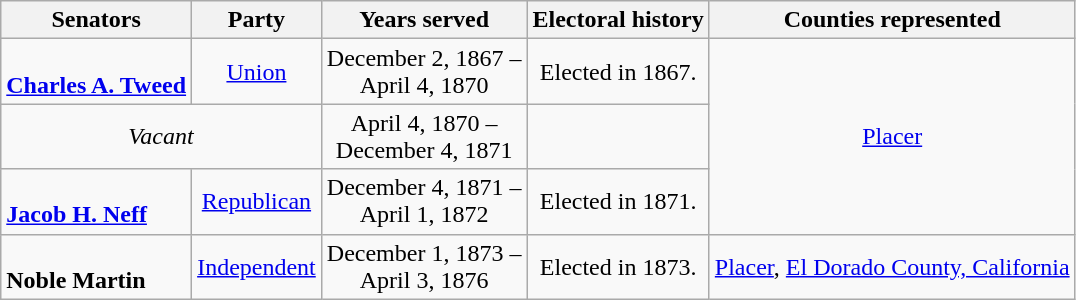<table class=wikitable style="text-align:center">
<tr>
<th>Senators</th>
<th>Party</th>
<th>Years served</th>
<th>Electoral history</th>
<th>Counties represented</th>
</tr>
<tr>
<td align=left><br><strong><a href='#'>Charles A. Tweed</a></strong><br></td>
<td><a href='#'>Union</a></td>
<td>December 2, 1867 – <br> April 4, 1870</td>
<td>Elected in 1867. <br> </td>
<td rowspan=3><a href='#'>Placer</a></td>
</tr>
<tr>
<td colspan=2><em>Vacant</em></td>
<td>April 4, 1870 – <br> December 4, 1871</td>
</tr>
<tr>
<td align=left> <br><strong><a href='#'>Jacob H. Neff</a></strong><br></td>
<td><a href='#'>Republican</a></td>
<td>December 4, 1871 – <br> April 1, 1872</td>
<td>Elected in 1871. <br> </td>
</tr>
<tr>
<td align=left> <br><strong>Noble Martin</strong><br></td>
<td><a href='#'>Independent</a></td>
<td>December 1, 1873 – <br> April 3, 1876</td>
<td>Elected in 1873. <br> </td>
<td><a href='#'>Placer</a>, <a href='#'>El Dorado County, California</a></td>
</tr>
</table>
